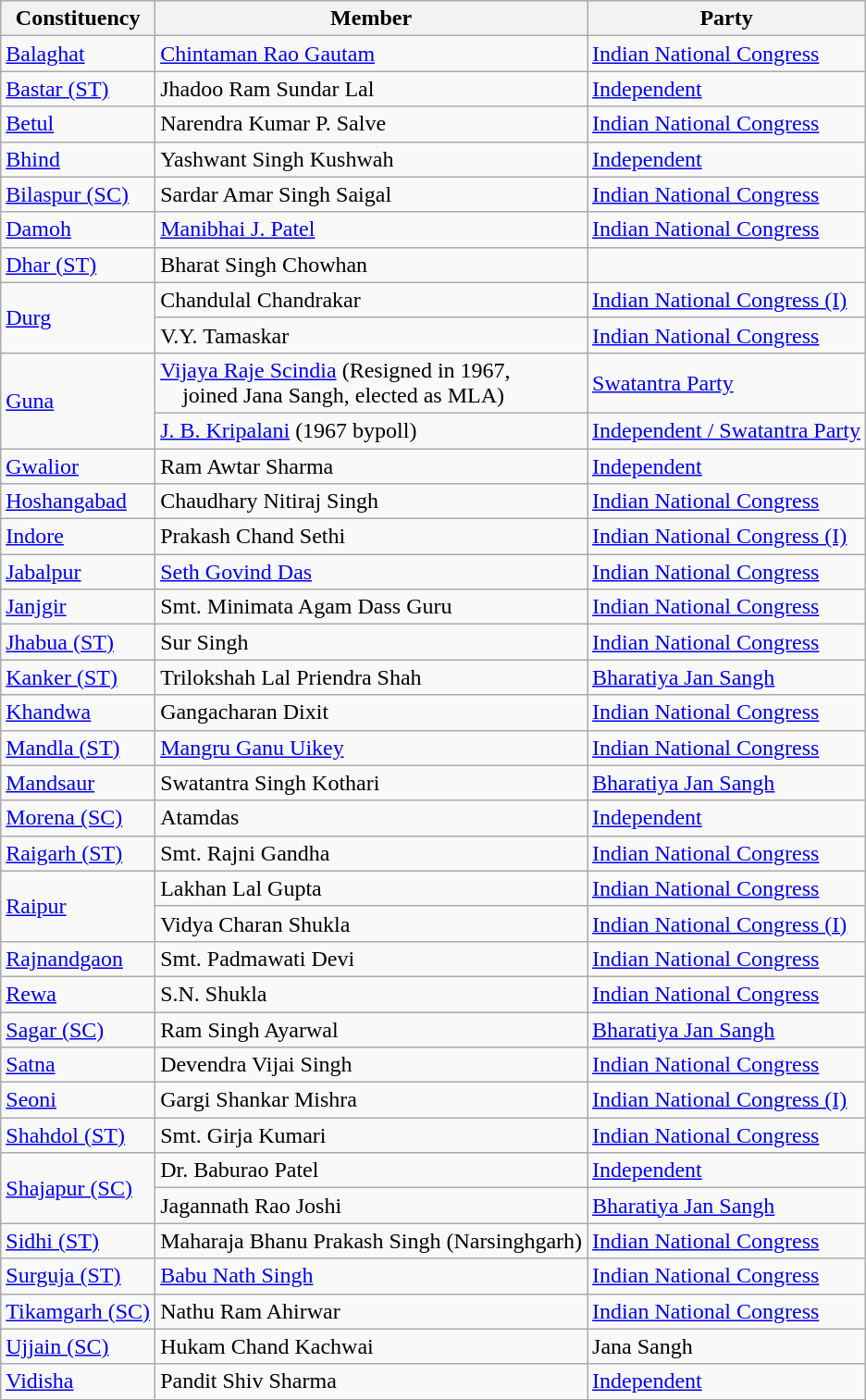<table class="wikitable sortable">
<tr>
<th>Constituency</th>
<th>Member</th>
<th>Party</th>
</tr>
<tr>
<td><a href='#'>Balaghat</a></td>
<td><a href='#'>Chintaman Rao Gautam</a></td>
<td><a href='#'>Indian National Congress</a></td>
</tr>
<tr>
<td><a href='#'>Bastar (ST)</a></td>
<td>Jhadoo Ram Sundar Lal</td>
<td><a href='#'>Independent</a></td>
</tr>
<tr>
<td><a href='#'>Betul</a></td>
<td>Narendra Kumar P. Salve</td>
<td><a href='#'>Indian National Congress</a></td>
</tr>
<tr>
<td><a href='#'>Bhind</a></td>
<td>Yashwant Singh Kushwah</td>
<td><a href='#'>Independent</a></td>
</tr>
<tr>
<td><a href='#'>Bilaspur (SC)</a></td>
<td>Sardar Amar Singh Saigal</td>
<td><a href='#'>Indian National Congress</a></td>
</tr>
<tr>
<td><a href='#'>Damoh</a></td>
<td><a href='#'>Manibhai J. Patel</a></td>
<td><a href='#'>Indian National Congress</a></td>
</tr>
<tr>
<td><a href='#'>Dhar (ST)</a></td>
<td>Bharat Singh Chowhan</td>
<td></td>
</tr>
<tr>
<td rowspan=2><a href='#'>Durg</a></td>
<td>Chandulal Chandrakar</td>
<td><a href='#'>Indian National Congress (I)</a></td>
</tr>
<tr>
<td>V.Y. Tamaskar</td>
<td><a href='#'>Indian National Congress</a></td>
</tr>
<tr>
<td rowspan=2><a href='#'>Guna</a></td>
<td><a href='#'>Vijaya Raje Scindia</a> (Resigned in 1967, <br>    joined Jana Sangh, elected as MLA)</td>
<td><a href='#'>Swatantra Party</a></td>
</tr>
<tr>
<td><a href='#'>J. B. Kripalani</a> (1967 bypoll)</td>
<td><a href='#'>Independent / Swatantra Party</a></td>
</tr>
<tr>
<td><a href='#'>Gwalior</a></td>
<td>Ram Awtar Sharma</td>
<td><a href='#'>Independent</a></td>
</tr>
<tr>
<td><a href='#'>Hoshangabad</a></td>
<td>Chaudhary Nitiraj Singh</td>
<td><a href='#'>Indian National Congress</a></td>
</tr>
<tr>
<td><a href='#'>Indore</a></td>
<td>Prakash Chand Sethi</td>
<td><a href='#'>Indian National Congress (I)</a></td>
</tr>
<tr>
<td><a href='#'>Jabalpur</a></td>
<td><a href='#'>Seth Govind Das</a></td>
<td><a href='#'>Indian National Congress</a></td>
</tr>
<tr>
<td><a href='#'>Janjgir</a></td>
<td>Smt. Minimata Agam Dass Guru</td>
<td><a href='#'>Indian National Congress</a></td>
</tr>
<tr>
<td><a href='#'>Jhabua (ST)</a></td>
<td>Sur Singh</td>
<td><a href='#'>Indian National Congress</a></td>
</tr>
<tr>
<td><a href='#'>Kanker (ST)</a></td>
<td>Trilokshah Lal Priendra Shah</td>
<td><a href='#'>Bharatiya Jan Sangh</a></td>
</tr>
<tr>
<td><a href='#'>Khandwa</a></td>
<td>Gangacharan Dixit</td>
<td><a href='#'>Indian National Congress</a></td>
</tr>
<tr>
<td><a href='#'>Mandla (ST)</a></td>
<td><a href='#'>Mangru Ganu Uikey</a></td>
<td><a href='#'>Indian National Congress</a></td>
</tr>
<tr>
<td><a href='#'>Mandsaur</a></td>
<td>Swatantra Singh Kothari</td>
<td><a href='#'>Bharatiya Jan Sangh</a></td>
</tr>
<tr>
<td><a href='#'>Morena (SC)</a></td>
<td>Atamdas</td>
<td><a href='#'>Independent</a></td>
</tr>
<tr>
<td><a href='#'>Raigarh (ST)</a></td>
<td>Smt. Rajni Gandha</td>
<td><a href='#'>Indian National Congress</a></td>
</tr>
<tr>
<td rowspan=2><a href='#'>Raipur</a></td>
<td>Lakhan Lal Gupta</td>
<td><a href='#'>Indian National Congress</a></td>
</tr>
<tr>
<td>Vidya Charan Shukla</td>
<td><a href='#'>Indian National Congress (I)</a></td>
</tr>
<tr>
<td><a href='#'>Rajnandgaon</a></td>
<td>Smt. Padmawati Devi</td>
<td><a href='#'>Indian National Congress</a></td>
</tr>
<tr>
<td><a href='#'>Rewa</a></td>
<td>S.N. Shukla</td>
<td><a href='#'>Indian National Congress</a></td>
</tr>
<tr>
<td><a href='#'>Sagar (SC)</a></td>
<td>Ram Singh Ayarwal</td>
<td><a href='#'>Bharatiya Jan Sangh</a></td>
</tr>
<tr>
<td><a href='#'>Satna</a></td>
<td>Devendra Vijai Singh</td>
<td><a href='#'>Indian National Congress</a></td>
</tr>
<tr>
<td><a href='#'>Seoni</a></td>
<td>Gargi Shankar Mishra</td>
<td><a href='#'>Indian National Congress (I)</a></td>
</tr>
<tr>
<td><a href='#'>Shahdol (ST)</a></td>
<td>Smt. Girja Kumari</td>
<td><a href='#'>Indian National Congress</a></td>
</tr>
<tr>
<td rowspan=2><a href='#'>Shajapur (SC)</a></td>
<td>Dr. Baburao Patel</td>
<td><a href='#'>Independent</a></td>
</tr>
<tr>
<td>Jagannath Rao Joshi</td>
<td><a href='#'>Bharatiya Jan Sangh</a></td>
</tr>
<tr>
<td><a href='#'>Sidhi (ST)</a></td>
<td>Maharaja Bhanu Prakash Singh (Narsinghgarh)</td>
<td><a href='#'>Indian National Congress</a></td>
</tr>
<tr>
<td><a href='#'>Surguja (ST)</a></td>
<td><a href='#'>Babu Nath Singh</a></td>
<td><a href='#'>Indian National Congress</a></td>
</tr>
<tr>
<td><a href='#'>Tikamgarh (SC)</a></td>
<td>Nathu Ram Ahirwar</td>
<td><a href='#'>Indian National Congress</a></td>
</tr>
<tr>
<td><a href='#'>Ujjain (SC)</a></td>
<td>Hukam Chand Kachwai</td>
<td>Jana Sangh</td>
</tr>
<tr>
<td><a href='#'>Vidisha</a></td>
<td>Pandit Shiv Sharma</td>
<td><a href='#'>Independent</a></td>
</tr>
<tr>
</tr>
</table>
